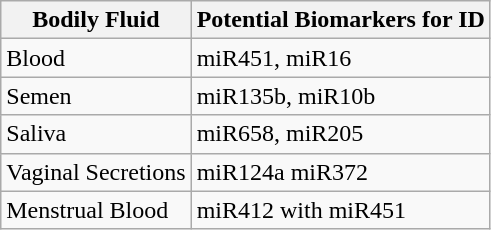<table class="wikitable">
<tr>
<th>Bodily Fluid</th>
<th>Potential Biomarkers for ID</th>
</tr>
<tr>
<td>Blood</td>
<td>miR451, miR16</td>
</tr>
<tr>
<td>Semen</td>
<td>miR135b, miR10b</td>
</tr>
<tr>
<td>Saliva</td>
<td>miR658, miR205</td>
</tr>
<tr>
<td>Vaginal Secretions</td>
<td>miR124a miR372</td>
</tr>
<tr>
<td>Menstrual Blood</td>
<td>miR412 with miR451</td>
</tr>
</table>
